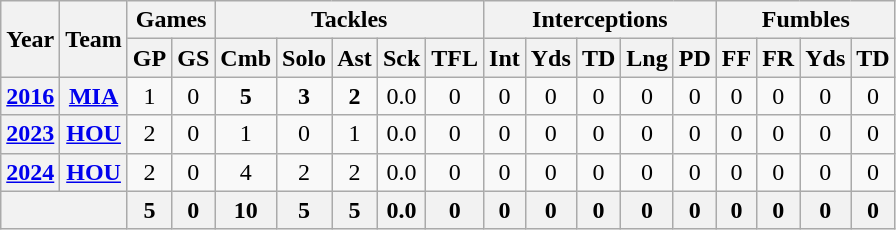<table class="wikitable" style="text-align:center">
<tr>
<th rowspan="2">Year</th>
<th rowspan="2">Team</th>
<th colspan="2">Games</th>
<th colspan="5">Tackles</th>
<th colspan="5">Interceptions</th>
<th colspan="4">Fumbles</th>
</tr>
<tr>
<th>GP</th>
<th>GS</th>
<th>Cmb</th>
<th>Solo</th>
<th>Ast</th>
<th>Sck</th>
<th>TFL</th>
<th>Int</th>
<th>Yds</th>
<th>TD</th>
<th>Lng</th>
<th>PD</th>
<th>FF</th>
<th>FR</th>
<th>Yds</th>
<th>TD</th>
</tr>
<tr>
<th><a href='#'>2016</a></th>
<th><a href='#'>MIA</a></th>
<td>1</td>
<td>0</td>
<td><strong>5</strong></td>
<td><strong>3</strong></td>
<td><strong>2</strong></td>
<td>0.0</td>
<td>0</td>
<td>0</td>
<td>0</td>
<td>0</td>
<td>0</td>
<td>0</td>
<td>0</td>
<td>0</td>
<td>0</td>
<td>0</td>
</tr>
<tr>
<th><a href='#'>2023</a></th>
<th><a href='#'>HOU</a></th>
<td>2</td>
<td>0</td>
<td>1</td>
<td>0</td>
<td>1</td>
<td>0.0</td>
<td>0</td>
<td>0</td>
<td>0</td>
<td>0</td>
<td>0</td>
<td>0</td>
<td>0</td>
<td>0</td>
<td>0</td>
<td>0</td>
</tr>
<tr>
<th><a href='#'>2024</a></th>
<th><a href='#'>HOU</a></th>
<td>2</td>
<td>0</td>
<td>4</td>
<td>2</td>
<td>2</td>
<td>0.0</td>
<td>0</td>
<td>0</td>
<td>0</td>
<td>0</td>
<td>0</td>
<td>0</td>
<td>0</td>
<td>0</td>
<td>0</td>
<td>0</td>
</tr>
<tr>
<th colspan="2"></th>
<th>5</th>
<th>0</th>
<th>10</th>
<th>5</th>
<th>5</th>
<th>0.0</th>
<th>0</th>
<th>0</th>
<th>0</th>
<th>0</th>
<th>0</th>
<th>0</th>
<th>0</th>
<th>0</th>
<th>0</th>
<th>0</th>
</tr>
</table>
